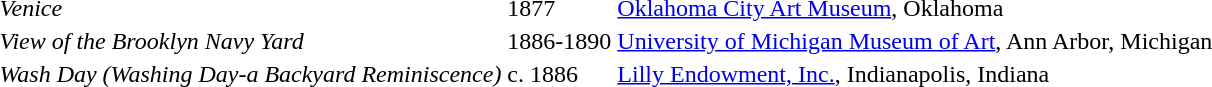<table>
<tr>
<td><em>Venice</em></td>
<td>1877</td>
<td><a href='#'>Oklahoma City Art Museum</a>, Oklahoma</td>
</tr>
<tr>
<td><em>View of the Brooklyn Navy Yard</em></td>
<td>1886-1890</td>
<td><a href='#'>University of Michigan Museum of Art</a>, Ann Arbor, Michigan</td>
</tr>
<tr>
<td><em>Wash Day (Washing Day-a Backyard Reminiscence)</em></td>
<td>c. 1886</td>
<td><a href='#'>Lilly Endowment, Inc.</a>, Indianapolis, Indiana</td>
</tr>
</table>
